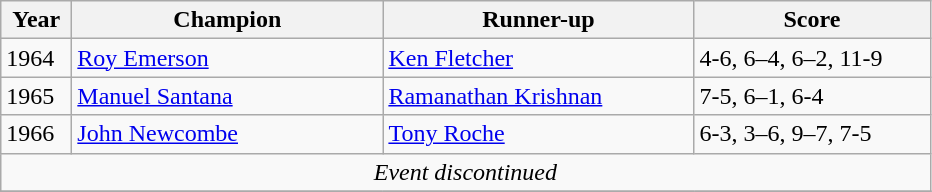<table class="wikitable">
<tr>
<th style="width:40px">Year</th>
<th style="width:200px">Champion</th>
<th style="width:200px">Runner-up</th>
<th style="width:150px">Score</th>
</tr>
<tr>
<td>1964</td>
<td> <a href='#'>Roy Emerson</a></td>
<td> <a href='#'>Ken Fletcher</a></td>
<td>4-6, 6–4, 6–2, 11-9</td>
</tr>
<tr>
<td>1965</td>
<td> <a href='#'>Manuel Santana</a></td>
<td> <a href='#'>Ramanathan Krishnan</a></td>
<td>7-5, 6–1, 6-4</td>
</tr>
<tr>
<td>1966</td>
<td> <a href='#'>John Newcombe</a></td>
<td> <a href='#'>Tony Roche</a></td>
<td>6-3, 3–6, 9–7, 7-5</td>
</tr>
<tr>
<td colspan=4 align=center><em>Event discontinued</em></td>
</tr>
<tr>
</tr>
</table>
